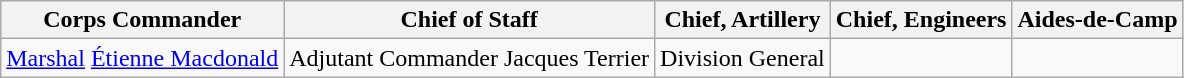<table class="wikitable">
<tr>
<th>Corps Commander</th>
<th>Chief of Staff</th>
<th>Chief, Artillery</th>
<th>Chief, Engineers</th>
<th>Aides-de-Camp</th>
</tr>
<tr>
<td><a href='#'>Marshal</a> <a href='#'>Étienne Macdonald</a></td>
<td>Adjutant Commander Jacques Terrier</td>
<td>Division General </td>
<td></td>
<td></td>
</tr>
</table>
